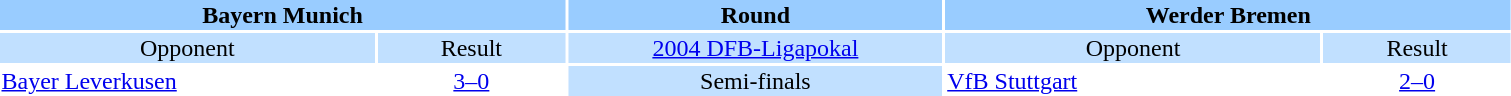<table style="width:80%; text-align:center;">
<tr style="vertical-align:top; background:#99CCFF;">
<th colspan="2">Bayern Munich</th>
<th style="width:20%">Round</th>
<th colspan="2">Werder Bremen</th>
</tr>
<tr style="vertical-align:top; background:#C1E0FF;">
<td style="width:20%">Opponent</td>
<td style="width:10%">Result</td>
<td><a href='#'>2004 DFB-Ligapokal</a></td>
<td style="width:20%">Opponent</td>
<td style="width:10%">Result</td>
</tr>
<tr>
<td align="left"><a href='#'>Bayer Leverkusen</a></td>
<td><a href='#'>3–0</a></td>
<td style="background:#C1E0FF;">Semi-finals</td>
<td align="left"><a href='#'>VfB Stuttgart</a></td>
<td><a href='#'>2–0</a></td>
</tr>
</table>
